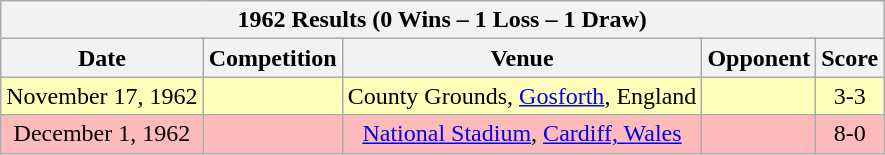<table class="wikitable sortable">
<tr>
<th colspan="5"><strong>1962 Results (0 Wins – 1 Loss – 1 Draw)</strong></th>
</tr>
<tr>
<th>Date</th>
<th>Competition</th>
<th>Venue</th>
<th>Opponent</th>
<th>Score</th>
</tr>
<tr style="background:#ffb;">
<td align=center>November 17, 1962</td>
<td align=center></td>
<td align=center>County Grounds, <a href='#'>Gosforth</a>, England</td>
<td></td>
<td align=center>3-3</td>
</tr>
<tr style="background:#fbb;">
<td align=center>December 1, 1962</td>
<td align=center></td>
<td align=center><a href='#'>National Stadium</a>, <a href='#'>Cardiff, Wales</a></td>
<td></td>
<td align=center>8-0</td>
</tr>
</table>
